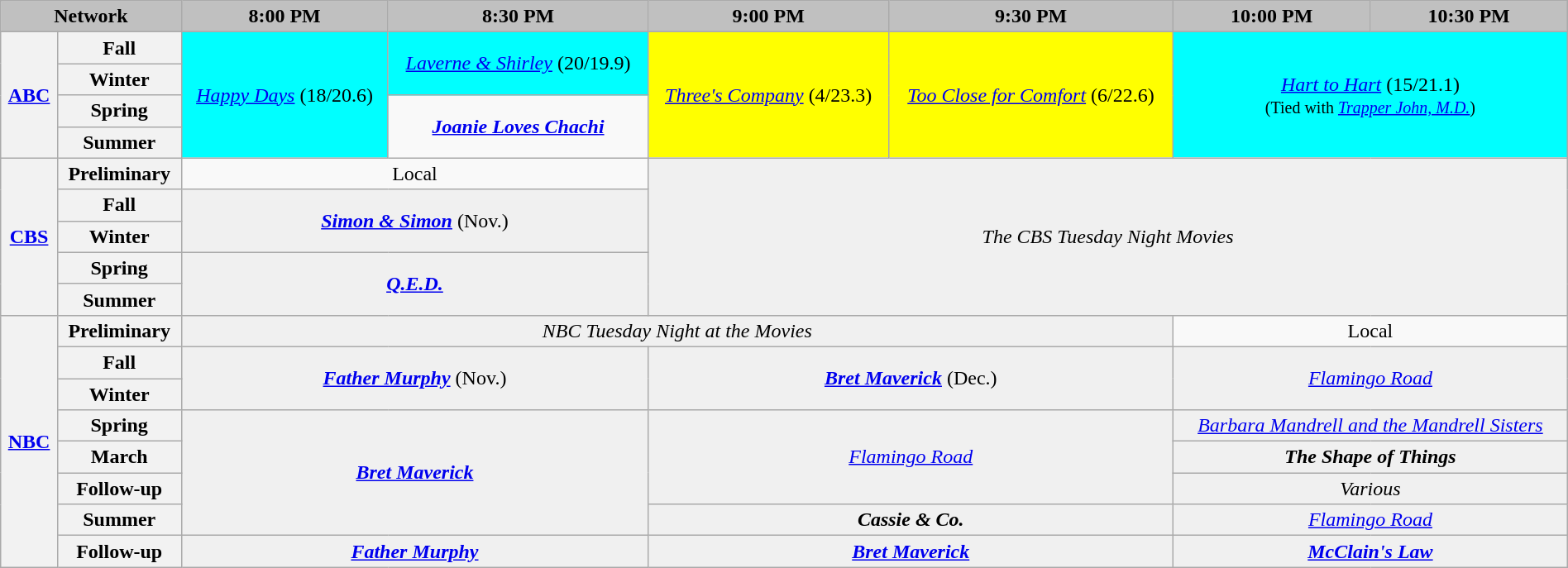<table class="wikitable plainrowheaders" style="width:100%; margin:auto; text-align:center;">
<tr>
<th colspan="2" style="background-color:#C0C0C0;text-align:center">Network</th>
<th style="background-color:#C0C0C0;text-align:center">8:00 PM</th>
<th style="background-color:#C0C0C0;text-align:center">8:30 PM</th>
<th style="background-color:#C0C0C0;text-align:center">9:00 PM</th>
<th style="background-color:#C0C0C0;text-align:center">9:30 PM</th>
<th style="background-color:#C0C0C0;text-align:center">10:00 PM</th>
<th style="background-color:#C0C0C0;text-align:center">10:30 PM</th>
</tr>
<tr>
<th bgcolor="#C0C0C0" rowspan="4"><a href='#'>ABC</a></th>
<th>Fall</th>
<td bgcolor="#00FFFF" rowspan="4"><em><a href='#'>Happy Days</a></em> (18/20.6)</td>
<td bgcolor="#00FFFF" rowspan="2"><em><a href='#'>Laverne & Shirley</a></em> (20/19.9)</td>
<td bgcolor="#FFFF00" rowspan="4"><em><a href='#'>Three's Company</a></em> (4/23.3)</td>
<td bgcolor="#FFFF00" rowspan="4"><em><a href='#'>Too Close for Comfort</a></em> (6/22.6)</td>
<td bgcolor="#00FFFF" colspan="2" rowspan="4"><em><a href='#'>Hart to Hart</a></em> (15/21.1)<br><small>(Tied with <em><a href='#'>Trapper John, M.D.</a></em>)</small></td>
</tr>
<tr>
<th>Winter</th>
</tr>
<tr>
<th>Spring</th>
<td rowspan="2"><strong><em><a href='#'>Joanie Loves Chachi</a></em></strong></td>
</tr>
<tr>
<th>Summer</th>
</tr>
<tr>
<th bgcolor="#C0C0C0" rowspan="5"><a href='#'>CBS</a></th>
<th>Preliminary</th>
<td colspan="2">Local</td>
<td bgcolor="#F0F0F0" colspan="4" rowspan="5"><em>The CBS Tuesday Night Movies</em></td>
</tr>
<tr>
<th>Fall</th>
<td bgcolor="#F0F0F0" colspan="2" rowspan="2"><strong><em><a href='#'>Simon & Simon</a></em></strong> (Nov.)</td>
</tr>
<tr>
<th>Winter</th>
</tr>
<tr>
<th>Spring</th>
<td bgcolor="#F0F0F0" colspan="2" rowspan="2"><strong><em><a href='#'>Q.E.D.</a></em></strong></td>
</tr>
<tr>
<th>Summer</th>
</tr>
<tr>
<th bgcolor="#C0C0C0" rowspan="8"><a href='#'>NBC</a></th>
<th>Preliminary</th>
<td bgcolor="#F0F0F0" colspan="4"><em>NBC Tuesday Night at the Movies</em></td>
<td colspan="2">Local</td>
</tr>
<tr>
<th>Fall</th>
<td bgcolor="#F0F0F0" colspan="2" rowspan="2"><strong><em><a href='#'>Father Murphy</a></em></strong> (Nov.)</td>
<td bgcolor="#F0F0F0" colspan="2" rowspan="2"><strong><em><a href='#'>Bret Maverick</a></em></strong> (Dec.)</td>
<td bgcolor="#F0F0F0" colspan="3" rowspan="2"><em><a href='#'>Flamingo Road</a></em></td>
</tr>
<tr>
<th>Winter</th>
</tr>
<tr>
<th>Spring</th>
<td bgcolor="#F0F0F0" colspan="2" rowspan="4"><strong><em><a href='#'>Bret Maverick</a></em></strong></td>
<td bgcolor="#F0F0F0" colspan="2" rowspan="3"><em><a href='#'>Flamingo Road</a></em></td>
<td bgcolor="#F0F0F0" colspan="2"><em><a href='#'>Barbara Mandrell and the Mandrell Sisters</a></em></td>
</tr>
<tr>
<th>March</th>
<td bgcolor="#F0F0F0" colspan="2"><strong><em>The Shape of Things</em></strong></td>
</tr>
<tr>
<th>Follow-up</th>
<td bgcolor="#F0F0F0" colspan="2"><em>Various</em></td>
</tr>
<tr>
<th>Summer</th>
<td bgcolor="#F0F0F0" colspan="2"><strong><em>Cassie & Co.</em></strong></td>
<td bgcolor="#F0F0F0" colspan="2"><em><a href='#'>Flamingo Road</a></em></td>
</tr>
<tr>
<th>Follow-up</th>
<td bgcolor="#F0F0F0" colspan="2"><strong><em><a href='#'>Father Murphy</a></em></strong></td>
<td bgcolor="#F0F0F0" colspan="2"><strong><em><a href='#'>Bret Maverick</a></em></strong></td>
<td bgcolor="#F0F0F0" colspan="2"><strong><em><a href='#'>McClain's Law</a></em></strong></td>
</tr>
</table>
